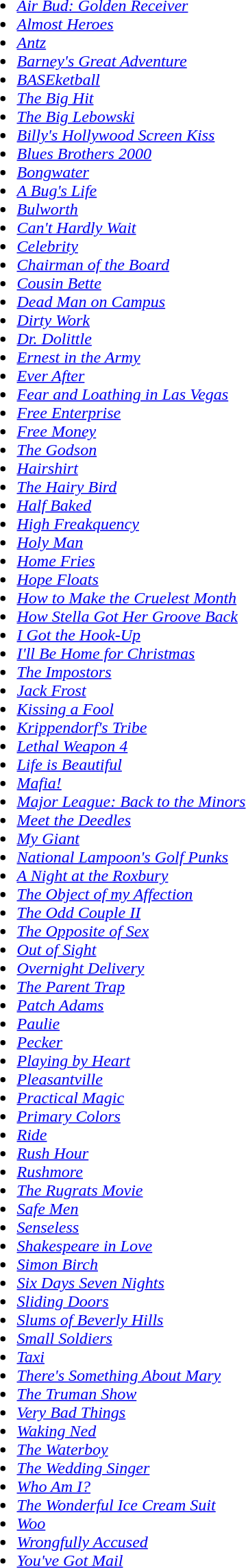<table style="width:100%;">
<tr valign ="top">
<td><br><ul><li><em><a href='#'>Air Bud: Golden Receiver</a></em></li><li><em><a href='#'>Almost Heroes</a></em></li><li><em><a href='#'>Antz</a></em></li><li><em><a href='#'>Barney's Great Adventure</a></em></li><li><em><a href='#'>BASEketball</a></em></li><li><em><a href='#'>The Big Hit</a></em></li><li><em><a href='#'>The Big Lebowski</a></em></li><li><em><a href='#'>Billy's Hollywood Screen Kiss</a></em></li><li><em><a href='#'>Blues Brothers 2000</a></em></li><li><em><a href='#'>Bongwater</a></em></li><li><em><a href='#'>A Bug's Life</a></em></li><li><em><a href='#'>Bulworth</a></em></li><li><em><a href='#'>Can't Hardly Wait</a></em></li><li><em><a href='#'>Celebrity</a></em></li><li><em><a href='#'>Chairman of the Board</a></em></li><li><em><a href='#'>Cousin Bette</a></em></li><li><em><a href='#'>Dead Man on Campus</a></em></li><li><em><a href='#'>Dirty Work</a></em></li><li><em><a href='#'>Dr. Dolittle</a></em></li><li><em><a href='#'>Ernest in the Army</a></em></li><li><em><a href='#'>Ever After</a></em></li><li><em><a href='#'>Fear and Loathing in Las Vegas</a></em></li><li><em><a href='#'>Free Enterprise</a></em></li><li><em><a href='#'>Free Money</a></em></li><li><em><a href='#'>The Godson</a></em></li><li><em><a href='#'>Hairshirt</a></em></li><li><em><a href='#'>The Hairy Bird</a></em></li><li><em><a href='#'>Half Baked</a></em></li><li><em><a href='#'>High Freakquency</a></em></li><li><em><a href='#'>Holy Man</a></em></li><li><em><a href='#'>Home Fries</a></em></li><li><em><a href='#'>Hope Floats</a></em></li><li><em><a href='#'>How to Make the Cruelest Month</a></em></li><li><em><a href='#'>How Stella Got Her Groove Back</a></em></li><li><em><a href='#'>I Got the Hook-Up</a></em></li><li><em><a href='#'>I'll Be Home for Christmas</a></em></li><li><em><a href='#'>The Impostors</a></em></li><li><em><a href='#'>Jack Frost</a></em></li><li><em><a href='#'>Kissing a Fool</a></em></li><li><em><a href='#'>Krippendorf's Tribe</a></em></li><li><em><a href='#'>Lethal Weapon 4</a></em></li><li><em><a href='#'>Life is Beautiful</a></em></li><li><em><a href='#'>Mafia!</a></em></li><li><em><a href='#'>Major League: Back to the Minors</a></em></li><li><em><a href='#'>Meet the Deedles</a></em></li><li><em><a href='#'>My Giant</a></em></li><li><em><a href='#'>National Lampoon's Golf Punks</a></em></li><li><em><a href='#'>A Night at the Roxbury</a></em></li><li><em><a href='#'>The Object of my Affection</a></em></li><li><em><a href='#'>The Odd Couple II</a></em></li><li><em><a href='#'>The Opposite of Sex</a></em></li><li><em><a href='#'>Out of Sight</a></em></li><li><em><a href='#'>Overnight Delivery</a></em></li><li><em><a href='#'>The Parent Trap</a></em></li><li><em><a href='#'>Patch Adams</a></em></li><li><em><a href='#'>Paulie</a></em></li><li><em><a href='#'>Pecker</a></em></li><li><em><a href='#'>Playing by Heart</a></em></li><li><em><a href='#'>Pleasantville</a></em></li><li><em><a href='#'>Practical Magic</a></em></li><li><em><a href='#'>Primary Colors</a></em></li><li><em><a href='#'>Ride</a></em></li><li><em><a href='#'>Rush Hour</a></em></li><li><em><a href='#'>Rushmore</a></em></li><li><em><a href='#'>The Rugrats Movie</a></em></li><li><em><a href='#'>Safe Men</a></em></li><li><em><a href='#'>Senseless</a></em></li><li><em><a href='#'>Shakespeare in Love</a></em></li><li><em><a href='#'>Simon Birch</a></em></li><li><em><a href='#'>Six Days Seven Nights</a></em></li><li><em><a href='#'>Sliding Doors</a></em></li><li><em><a href='#'>Slums of Beverly Hills</a></em></li><li><em><a href='#'>Small Soldiers</a></em></li><li><em><a href='#'>Taxi</a></em></li><li><em><a href='#'>There's Something About Mary</a></em></li><li><em><a href='#'>The Truman Show</a></em></li><li><em><a href='#'>Very Bad Things</a></em></li><li><em><a href='#'>Waking Ned</a></em></li><li><em><a href='#'>The Waterboy</a></em></li><li><em><a href='#'>The Wedding Singer</a></em></li><li><em><a href='#'>Who Am I?</a></em></li><li><em><a href='#'>The Wonderful Ice Cream Suit</a></em></li><li><em><a href='#'>Woo</a></em></li><li><em><a href='#'>Wrongfully Accused</a></em></li><li><em><a href='#'>You've Got Mail</a></em></li></ul></td>
</tr>
</table>
